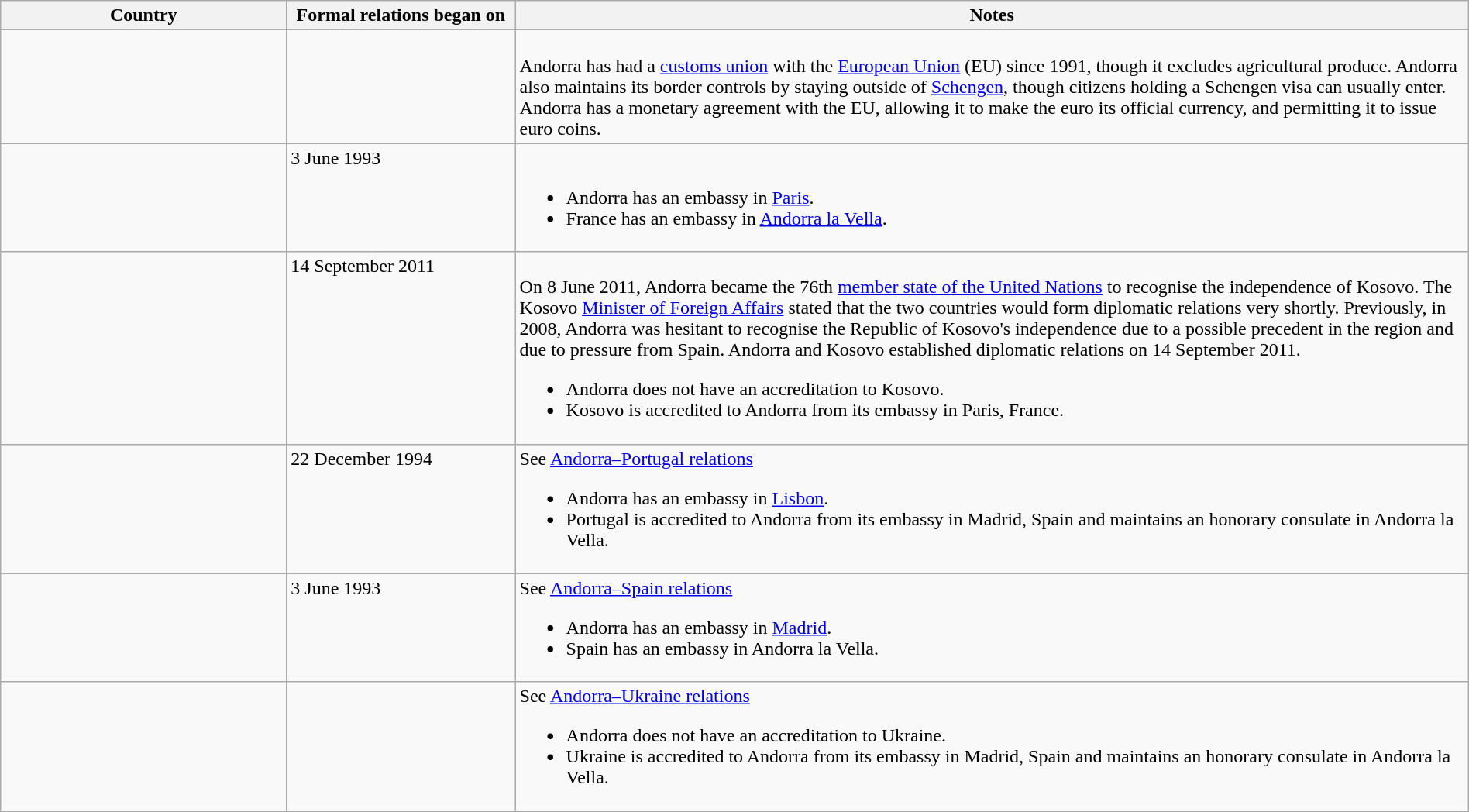<table class="wikitable sortable" style="width:100%; margin:auto;">
<tr>
<th style="width:15%;">Country</th>
<th style="width:12%;">Formal relations began on</th>
<th style="width:50%;">Notes</th>
</tr>
<tr valign="top">
<td></td>
<td></td>
<td><br>
Andorra has had a <a href='#'>customs union</a> with the <a href='#'>European Union</a> (EU) since 1991, though it excludes agricultural produce. Andorra also maintains its border controls by staying outside of <a href='#'>Schengen</a>, though citizens holding a Schengen visa can usually enter. Andorra has a monetary agreement with the EU, allowing it to make the euro its official currency, and permitting it to issue euro coins.</td>
</tr>
<tr valign="top">
<td></td>
<td>3 June 1993</td>
<td><br><ul><li>Andorra has an embassy in <a href='#'>Paris</a>.</li><li>France has an embassy in <a href='#'>Andorra la Vella</a>.</li></ul></td>
</tr>
<tr valign="top">
<td></td>
<td>14 September 2011</td>
<td><br>On 8 June 2011, Andorra became the 76th <a href='#'>member state of the United Nations</a> to recognise the independence of Kosovo. The Kosovo <a href='#'>Minister of Foreign Affairs</a> stated that the two countries would form diplomatic relations very shortly. Previously, in 2008, Andorra was hesitant to recognise the Republic of Kosovo's independence due to a possible precedent in the region and due to pressure from Spain. Andorra and Kosovo established diplomatic relations on 14 September 2011.<ul><li>Andorra does not have an accreditation to Kosovo.</li><li>Kosovo is accredited to Andorra from its embassy in Paris, France.</li></ul></td>
</tr>
<tr valign="top">
<td></td>
<td>22 December 1994</td>
<td>See <a href='#'>Andorra–Portugal relations</a><br><ul><li>Andorra has an embassy in <a href='#'>Lisbon</a>.</li><li>Portugal is accredited to Andorra from its embassy in Madrid, Spain and maintains an honorary consulate in Andorra la Vella.</li></ul></td>
</tr>
<tr valign="top">
<td></td>
<td>3 June 1993</td>
<td>See <a href='#'>Andorra–Spain relations</a><br><ul><li>Andorra has an embassy in <a href='#'>Madrid</a>.</li><li>Spain has an embassy in Andorra la Vella.</li></ul></td>
</tr>
<tr valign="top">
<td></td>
<td></td>
<td>See <a href='#'>Andorra–Ukraine relations</a><br><ul><li>Andorra does not have an accreditation to Ukraine.</li><li>Ukraine is accredited to Andorra from its embassy in Madrid, Spain and maintains an honorary consulate in Andorra la Vella.</li></ul></td>
</tr>
</table>
